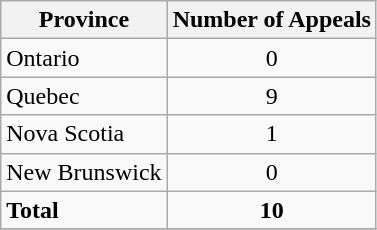<table class="wikitable sortable">
<tr>
<th>Province</th>
<th>Number of Appeals</th>
</tr>
<tr>
<td>Ontario</td>
<td style="text-align: center;">0</td>
</tr>
<tr>
<td>Quebec</td>
<td style="text-align: center;">9</td>
</tr>
<tr>
<td>Nova Scotia</td>
<td style="text-align: center;">1</td>
</tr>
<tr>
<td>New Brunswick</td>
<td style="text-align: center;">0</td>
</tr>
<tr>
<td><strong>Total</strong></td>
<td style="text-align: center;"><strong>10</strong></td>
</tr>
<tr>
</tr>
</table>
